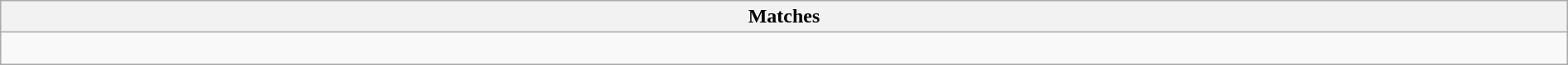<table class="wikitable collapsible collapsed" style="width:100%;">
<tr>
<th>Matches</th>
</tr>
<tr>
<td><br></td>
</tr>
</table>
